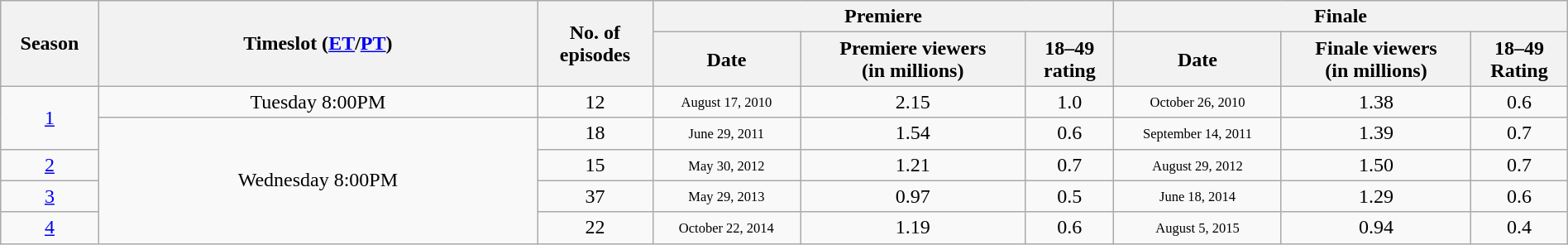<table class="wikitable plainrowheaders" style="text-align:center; width:100%;">
<tr>
<th scope="col" rowspan="2">Season</th>
<th scope="col" style="width:28%;" rowspan="2">Timeslot (<a href='#'>ET</a>/<a href='#'>PT</a>)</th>
<th scope="col" rowspan="2">No. of<br>episodes</th>
<th scope="col" colspan="3">Premiere</th>
<th scope="col" colspan="3">Finale</th>
</tr>
<tr>
<th scope="col">Date</th>
<th scope="col">Premiere viewers<br>(in millions)</th>
<th scope="col">18–49<br>rating</th>
<th scope="col">Date</th>
<th scope="col">Finale viewers<br>(in millions)</th>
<th>18–49<br>Rating</th>
</tr>
<tr>
<td scope="row" rowspan=2 style="background:#F9F9F9;"><a href='#'>1</a></td>
<td>Tuesday 8:00PM</td>
<td>12</td>
<td style="font-size:11px;line-height:110%">August 17, 2010</td>
<td>2.15</td>
<td>1.0</td>
<td style="font-size:11px;line-height:110%">October 26, 2010</td>
<td>1.38</td>
<td>0.6</td>
</tr>
<tr>
<td scope="row" rowspan=4>Wednesday 8:00PM</td>
<td>18</td>
<td style="font-size:11px;line-height:110%">June 29, 2011</td>
<td>1.54</td>
<td>0.6</td>
<td style="font-size:11px;line-height:110%">September 14, 2011</td>
<td>1.39</td>
<td>0.7</td>
</tr>
<tr>
<td scope="row"><a href='#'>2</a></td>
<td>15</td>
<td style="font-size:11px;line-height:110%">May 30, 2012</td>
<td>1.21</td>
<td>0.7</td>
<td style="font-size:11px;line-height:110%">August 29, 2012</td>
<td>1.50</td>
<td>0.7</td>
</tr>
<tr>
<td scope="row"><a href='#'>3</a></td>
<td>37</td>
<td style="font-size:11px;line-height:110%">May 29, 2013</td>
<td>0.97</td>
<td>0.5</td>
<td style="font-size:11px;line-height:110%">June 18, 2014</td>
<td>1.29</td>
<td>0.6</td>
</tr>
<tr>
<td scope="row"><a href='#'>4</a></td>
<td>22</td>
<td style="font-size:11px;line-height:110%">October 22, 2014</td>
<td>1.19</td>
<td>0.6</td>
<td style="font-size:11px;line-height:110%">August 5, 2015</td>
<td>0.94</td>
<td>0.4</td>
</tr>
</table>
